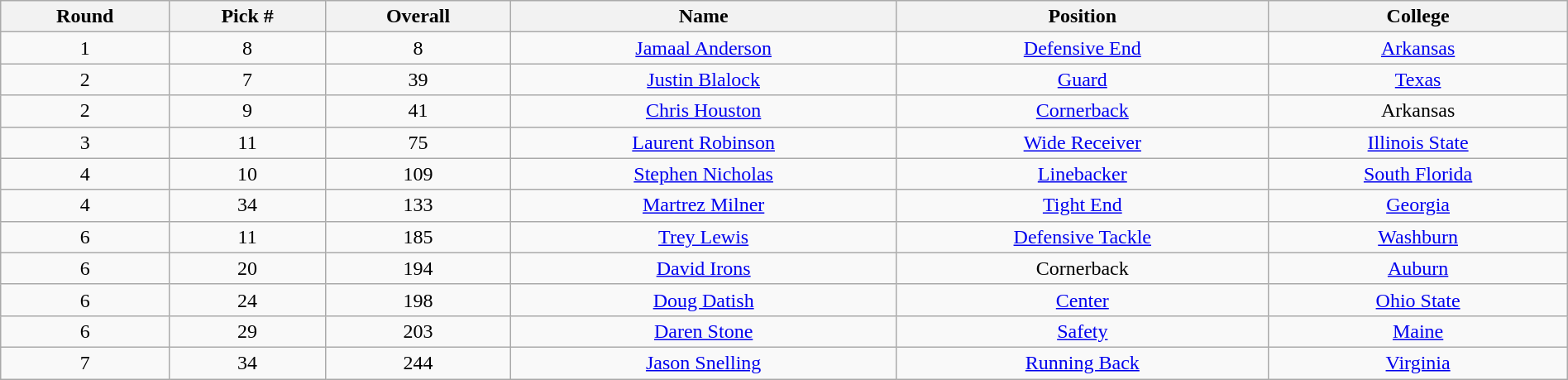<table class="wikitable sortable sortable" style="width: 100%; text-align:center">
<tr>
<th>Round</th>
<th>Pick #</th>
<th>Overall</th>
<th>Name</th>
<th>Position</th>
<th>College</th>
</tr>
<tr>
<td>1</td>
<td>8</td>
<td>8</td>
<td><a href='#'>Jamaal Anderson</a></td>
<td><a href='#'>Defensive End</a></td>
<td><a href='#'>Arkansas</a></td>
</tr>
<tr>
<td>2</td>
<td>7</td>
<td>39</td>
<td><a href='#'>Justin Blalock</a></td>
<td><a href='#'>Guard</a></td>
<td><a href='#'>Texas</a></td>
</tr>
<tr>
<td>2</td>
<td>9</td>
<td>41</td>
<td><a href='#'>Chris Houston</a></td>
<td><a href='#'>Cornerback</a></td>
<td>Arkansas</td>
</tr>
<tr>
<td>3</td>
<td>11</td>
<td>75</td>
<td><a href='#'>Laurent Robinson</a></td>
<td><a href='#'>Wide Receiver</a></td>
<td><a href='#'>Illinois State</a></td>
</tr>
<tr>
<td>4</td>
<td>10</td>
<td>109</td>
<td><a href='#'>Stephen Nicholas</a></td>
<td><a href='#'>Linebacker</a></td>
<td><a href='#'>South Florida</a></td>
</tr>
<tr>
<td>4</td>
<td>34</td>
<td>133</td>
<td><a href='#'>Martrez Milner</a></td>
<td><a href='#'>Tight End</a></td>
<td><a href='#'>Georgia</a></td>
</tr>
<tr>
<td>6</td>
<td>11</td>
<td>185</td>
<td><a href='#'>Trey Lewis</a></td>
<td><a href='#'>Defensive Tackle</a></td>
<td><a href='#'>Washburn</a></td>
</tr>
<tr>
<td>6</td>
<td>20</td>
<td>194</td>
<td><a href='#'>David Irons</a></td>
<td>Cornerback</td>
<td><a href='#'>Auburn</a></td>
</tr>
<tr>
<td>6</td>
<td>24</td>
<td>198</td>
<td><a href='#'>Doug Datish</a></td>
<td><a href='#'>Center</a></td>
<td><a href='#'>Ohio State</a></td>
</tr>
<tr>
<td>6</td>
<td>29</td>
<td>203</td>
<td><a href='#'>Daren Stone</a></td>
<td><a href='#'>Safety</a></td>
<td><a href='#'>Maine</a></td>
</tr>
<tr>
<td>7</td>
<td>34</td>
<td>244</td>
<td><a href='#'>Jason Snelling</a></td>
<td><a href='#'>Running Back</a></td>
<td><a href='#'>Virginia</a></td>
</tr>
</table>
